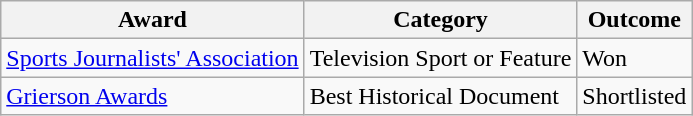<table class="wikitable">
<tr>
<th>Award</th>
<th>Category</th>
<th>Outcome</th>
</tr>
<tr>
<td><a href='#'>Sports Journalists' Association</a></td>
<td>Television Sport or Feature</td>
<td>Won</td>
</tr>
<tr>
<td><a href='#'>Grierson Awards</a></td>
<td>Best Historical Document</td>
<td>Shortlisted</td>
</tr>
</table>
